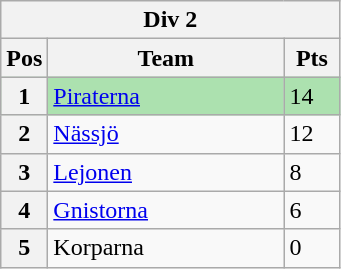<table class="wikitable">
<tr>
<th colspan="3">Div 2</th>
</tr>
<tr>
<th width=20>Pos</th>
<th width=150>Team</th>
<th width=30>Pts</th>
</tr>
<tr style="background:#ACE1AF;">
<th>1</th>
<td><a href='#'>Piraterna</a></td>
<td>14</td>
</tr>
<tr>
<th>2</th>
<td><a href='#'>Nässjö</a></td>
<td>12</td>
</tr>
<tr>
<th>3</th>
<td><a href='#'>Lejonen</a></td>
<td>8</td>
</tr>
<tr>
<th>4</th>
<td><a href='#'>Gnistorna</a></td>
<td>6</td>
</tr>
<tr>
<th>5</th>
<td>Korparna</td>
<td>0</td>
</tr>
</table>
